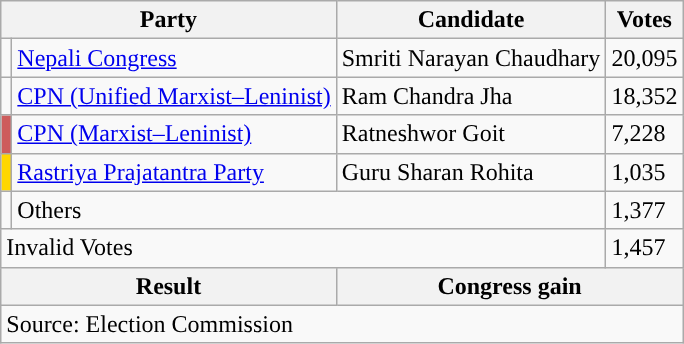<table class="wikitable">
<tr>
<th colspan="2">Party</th>
<th>Candidate</th>
<th>Votes</th>
</tr>
<tr>
<td style="background-color:"></td>
<td><a href='#'>Nepali Congress</a></td>
<td>Smriti Narayan Chaudhary</td>
<td>20,095</td>
</tr>
<tr>
<td style="background-color:"></td>
<td><a href='#'>CPN (Unified Marxist–Leninist)</a></td>
<td>Ram Chandra Jha</td>
<td>18,352</td>
</tr>
<tr>
<td style="background-color:indianred"></td>
<td><a href='#'>CPN (Marxist–Leninist)</a></td>
<td>Ratneshwor Goit</td>
<td>7,228</td>
</tr>
<tr>
<td style="background-color:gold"></td>
<td><a href='#'>Rastriya Prajatantra Party</a></td>
<td>Guru Sharan Rohita</td>
<td>1,035</td>
</tr>
<tr>
<td></td>
<td colspan="2">Others</td>
<td>1,377</td>
</tr>
<tr>
<td colspan="3">Invalid Votes</td>
<td>1,457</td>
</tr>
<tr>
<th colspan="2">Result</th>
<th colspan="2">Congress gain</th>
</tr>
<tr>
<td colspan="4">Source: Election Commission</td>
</tr>
</table>
